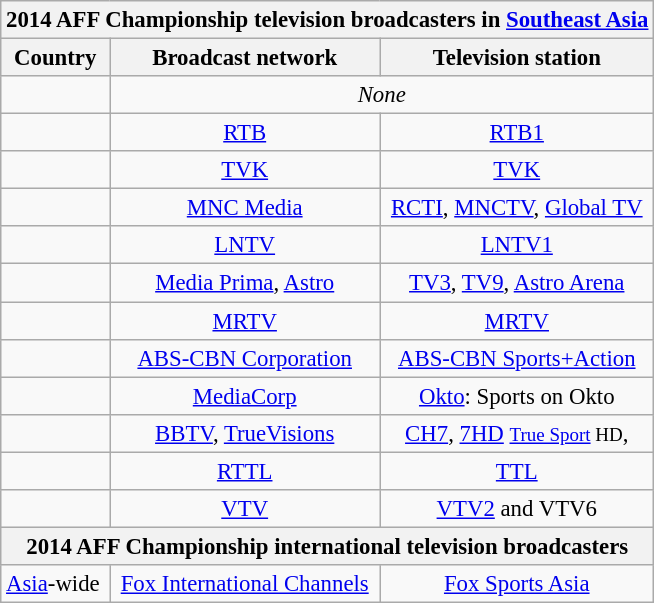<table class="wikitable" style="font-size:95%; text-align:center;">
<tr>
<th colspan="5">2014 AFF Championship television broadcasters in <a href='#'>Southeast Asia</a></th>
</tr>
<tr .>
<th>Country</th>
<th>Broadcast network</th>
<th>Television station</th>
</tr>
<tr>
<td align="left"></td>
<td rowspan="1" colspan="2"><em>None</em></td>
</tr>
<tr>
<td align="left"></td>
<td><a href='#'>RTB</a></td>
<td><a href='#'>RTB1</a></td>
</tr>
<tr>
<td align="left"></td>
<td><a href='#'>TVK</a></td>
<td><a href='#'>TVK</a></td>
</tr>
<tr>
<td align="left"></td>
<td><a href='#'>MNC Media</a></td>
<td><a href='#'>RCTI</a>, <a href='#'>MNCTV</a>, <a href='#'>Global TV</a></td>
</tr>
<tr>
<td align="left"></td>
<td><a href='#'>LNTV</a></td>
<td><a href='#'>LNTV1</a></td>
</tr>
<tr>
<td align="left"></td>
<td><a href='#'>Media Prima</a>, <a href='#'>Astro</a></td>
<td><a href='#'>TV3</a>, <a href='#'>TV9</a>, <a href='#'>Astro Arena</a></td>
</tr>
<tr>
<td align="left"></td>
<td><a href='#'>MRTV</a></td>
<td><a href='#'>MRTV</a></td>
</tr>
<tr>
<td align="left"></td>
<td><a href='#'>ABS-CBN Corporation</a></td>
<td><a href='#'>ABS-CBN Sports+Action</a></td>
</tr>
<tr>
<td align="left"></td>
<td><a href='#'>MediaCorp</a></td>
<td><a href='#'>Okto</a>: Sports on Okto</td>
</tr>
<tr>
<td align="left"></td>
<td><a href='#'>BBTV</a>, <a href='#'>TrueVisions</a></td>
<td><a href='#'>CH7</a>, <a href='#'>7HD</a> <small> <a href='#'>True Sport</a> HD</small>,</td>
</tr>
<tr>
<td align="left"></td>
<td><a href='#'>RTTL</a></td>
<td><a href='#'>TTL</a></td>
</tr>
<tr>
<td align="left"></td>
<td><a href='#'>VTV</a></td>
<td><a href='#'>VTV2</a> and VTV6</td>
</tr>
<tr>
<th colspan="5">2014 AFF Championship international television broadcasters</th>
</tr>
<tr>
<td align="left"><a href='#'>Asia</a>-wide</td>
<td><a href='#'>Fox International Channels</a></td>
<td><a href='#'>Fox Sports Asia</a></td>
</tr>
</table>
